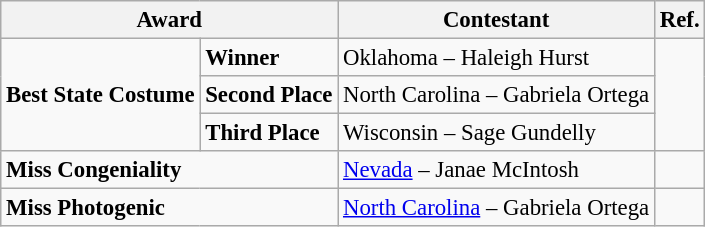<table class="wikitable unsortable" style="font-size:95%;">
<tr>
<th colspan="2">Award</th>
<th>Contestant</th>
<th>Ref.</th>
</tr>
<tr>
<td rowspan="3"><strong>Best State Costume</strong></td>
<td><strong>Winner</strong></td>
<td>Oklahoma – Haleigh Hurst</td>
<td rowspan="3"></td>
</tr>
<tr>
<td><strong>Second Place</strong></td>
<td>North Carolina – Gabriela Ortega</td>
</tr>
<tr>
<td><strong>Third Place</strong></td>
<td>Wisconsin – Sage Gundelly</td>
</tr>
<tr>
<td colspan="2"><strong>Miss Congeniality</strong></td>
<td><a href='#'>Nevada</a> – Janae McIntosh</td>
<td></td>
</tr>
<tr>
<td colspan="2"><strong>Miss Photogenic</strong></td>
<td><a href='#'>North Carolina</a> – Gabriela Ortega</td>
<td></td>
</tr>
</table>
